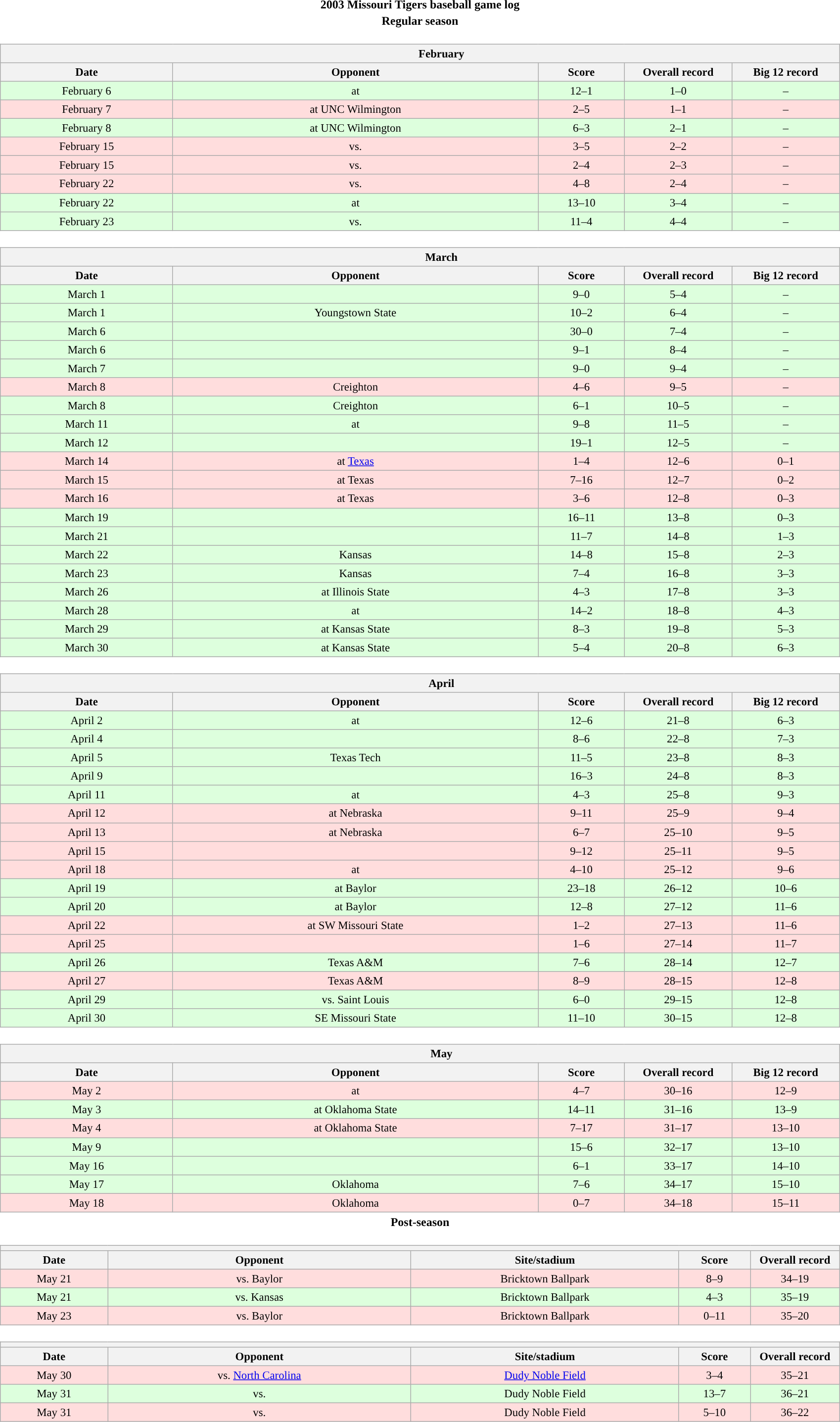<table class="toccolours" width=90% style="clear:both; margin:1.5em auto; text-align:center;">
<tr>
<th colspan=2>2003 Missouri Tigers baseball game log</th>
</tr>
<tr>
<th colspan=2>Regular season</th>
</tr>
<tr valign="top">
<td><br><table class="wikitable collapsible collapsed" style="margin:auto; width:100%; text-align:center; font-size:95%">
<tr>
<th colspan=12 style="padding-left:4em;">February</th>
</tr>
<tr>
<th width="8%">Date</th>
<th width="17%">Opponent</th>
<th width="4%">Score</th>
<th width="5%">Overall record</th>
<th width="5%">Big 12 record</th>
</tr>
<tr bgcolor="ddffdd">
<td>February 6</td>
<td>at </td>
<td>12–1</td>
<td>1–0</td>
<td>–</td>
</tr>
<tr bgcolor="ffdddd">
<td>February 7</td>
<td>at UNC Wilmington</td>
<td>2–5</td>
<td>1–1</td>
<td>–</td>
</tr>
<tr bgcolor="ddffdd">
<td>February 8</td>
<td>at UNC Wilmington</td>
<td>6–3</td>
<td>2–1</td>
<td>–</td>
</tr>
<tr bgcolor="ffdddd">
<td>February 15</td>
<td>vs. </td>
<td>3–5</td>
<td>2–2</td>
<td>–</td>
</tr>
<tr bgcolor="ffdddd">
<td>February 15</td>
<td>vs. </td>
<td>2–4</td>
<td>2–3</td>
<td>–</td>
</tr>
<tr bgcolor="ffdddd">
<td>February 22</td>
<td>vs. </td>
<td>4–8</td>
<td>2–4</td>
<td>–</td>
</tr>
<tr bgcolor="ddffdd">
<td>February 22</td>
<td>at </td>
<td>13–10</td>
<td>3–4</td>
<td>–</td>
</tr>
<tr bgcolor="ddffdd">
<td>February 23</td>
<td>vs. </td>
<td>11–4</td>
<td>4–4</td>
<td>–</td>
</tr>
</table>
</td>
</tr>
<tr>
<td><br><table class="wikitable collapsible collapsed" style="margin:auto; width:100%; text-align:center; font-size:95%">
<tr>
<th colspan=12 style="padding-left:4em;">March</th>
</tr>
<tr>
<th width="8%">Date</th>
<th width="17%">Opponent</th>
<th width="4%">Score</th>
<th width="5%">Overall record</th>
<th width="5%">Big 12 record</th>
</tr>
<tr bgcolor="ddffdd">
<td>March 1</td>
<td></td>
<td>9–0</td>
<td>5–4</td>
<td>–</td>
</tr>
<tr bgcolor="ddffdd">
<td>March 1</td>
<td>Youngstown State</td>
<td>10–2</td>
<td>6–4</td>
<td>–</td>
</tr>
<tr bgcolor="ddffdd">
<td>March 6</td>
<td></td>
<td>30–0</td>
<td>7–4</td>
<td>–</td>
</tr>
<tr bgcolor="ddffdd">
<td>March 6</td>
<td></td>
<td>9–1</td>
<td>8–4</td>
<td>–</td>
</tr>
<tr bgcolor="ddffdd">
<td>March 7</td>
<td></td>
<td>9–0</td>
<td>9–4</td>
<td>–</td>
</tr>
<tr bgcolor="ffdddd">
<td>March 8</td>
<td>Creighton</td>
<td>4–6</td>
<td>9–5</td>
<td>–</td>
</tr>
<tr bgcolor="ddffdd">
<td>March 8</td>
<td>Creighton</td>
<td>6–1</td>
<td>10–5</td>
<td>–</td>
</tr>
<tr bgcolor="ddffdd">
<td>March 11</td>
<td>at </td>
<td>9–8</td>
<td>11–5</td>
<td>–</td>
</tr>
<tr bgcolor="ddffdd">
<td>March 12</td>
<td></td>
<td>19–1</td>
<td>12–5</td>
<td>–</td>
</tr>
<tr bgcolor="ffdddd">
<td>March 14</td>
<td>at <a href='#'>Texas</a></td>
<td>1–4</td>
<td>12–6</td>
<td>0–1</td>
</tr>
<tr bgcolor="ffdddd">
<td>March 15</td>
<td>at Texas</td>
<td>7–16</td>
<td>12–7</td>
<td>0–2</td>
</tr>
<tr bgcolor="ffdddd">
<td>March 16</td>
<td>at Texas</td>
<td>3–6</td>
<td>12–8</td>
<td>0–3</td>
</tr>
<tr bgcolor="ddffdd">
<td>March 19</td>
<td></td>
<td>16–11</td>
<td>13–8</td>
<td>0–3</td>
</tr>
<tr bgcolor="ddffdd">
<td>March 21</td>
<td></td>
<td>11–7</td>
<td>14–8</td>
<td>1–3</td>
</tr>
<tr bgcolor="ddffdd">
<td>March 22</td>
<td>Kansas</td>
<td>14–8</td>
<td>15–8</td>
<td>2–3</td>
</tr>
<tr bgcolor="ddffdd">
<td>March 23</td>
<td>Kansas</td>
<td>7–4</td>
<td>16–8</td>
<td>3–3</td>
</tr>
<tr bgcolor="ddffdd">
<td>March 26</td>
<td>at Illinois State</td>
<td>4–3</td>
<td>17–8</td>
<td>3–3</td>
</tr>
<tr bgcolor="ddffdd">
<td>March 28</td>
<td>at </td>
<td>14–2</td>
<td>18–8</td>
<td>4–3</td>
</tr>
<tr bgcolor="ddffdd">
<td>March 29</td>
<td>at Kansas State</td>
<td>8–3</td>
<td>19–8</td>
<td>5–3</td>
</tr>
<tr bgcolor="ddffdd">
<td>March 30</td>
<td>at Kansas State</td>
<td>5–4</td>
<td>20–8</td>
<td>6–3</td>
</tr>
</table>
</td>
</tr>
<tr>
<td><br><table class="wikitable collapsible collapsed" style="margin:auto; width:100%; text-align:center; font-size:95%">
<tr>
<th colspan=12 style="padding-left:4em;">April</th>
</tr>
<tr>
<th width="8%">Date</th>
<th width="17%">Opponent</th>
<th width="4%">Score</th>
<th width="5%">Overall record</th>
<th width="5%">Big 12 record</th>
</tr>
<tr bgcolor="ddffdd">
<td>April 2</td>
<td>at </td>
<td>12–6</td>
<td>21–8</td>
<td>6–3</td>
</tr>
<tr bgcolor="ddffdd">
<td>April 4</td>
<td></td>
<td>8–6</td>
<td>22–8</td>
<td>7–3</td>
</tr>
<tr bgcolor="ddffdd">
<td>April 5</td>
<td>Texas Tech</td>
<td>11–5</td>
<td>23–8</td>
<td>8–3</td>
</tr>
<tr bgcolor="ddffdd">
<td>April 9</td>
<td></td>
<td>16–3</td>
<td>24–8</td>
<td>8–3</td>
</tr>
<tr bgcolor="ddffdd">
<td>April 11</td>
<td>at </td>
<td>4–3</td>
<td>25–8</td>
<td>9–3</td>
</tr>
<tr bgcolor="ffdddd">
<td>April 12</td>
<td>at Nebraska</td>
<td>9–11</td>
<td>25–9</td>
<td>9–4</td>
</tr>
<tr bgcolor="ffdddd">
<td>April 13</td>
<td>at Nebraska</td>
<td>6–7</td>
<td>25–10</td>
<td>9–5</td>
</tr>
<tr bgcolor="ffdddd">
<td>April 15</td>
<td></td>
<td>9–12</td>
<td>25–11</td>
<td>9–5</td>
</tr>
<tr bgcolor="ffdddd">
<td>April 18</td>
<td>at </td>
<td>4–10</td>
<td>25–12</td>
<td>9–6</td>
</tr>
<tr bgcolor="ddffdd">
<td>April 19</td>
<td>at Baylor</td>
<td>23–18</td>
<td>26–12</td>
<td>10–6</td>
</tr>
<tr bgcolor="ddffdd">
<td>April 20</td>
<td>at Baylor</td>
<td>12–8</td>
<td>27–12</td>
<td>11–6</td>
</tr>
<tr bgcolor="ffdddd">
<td>April 22</td>
<td>at SW Missouri State</td>
<td>1–2</td>
<td>27–13</td>
<td>11–6</td>
</tr>
<tr bgcolor="ffdddd">
<td>April 25</td>
<td></td>
<td>1–6</td>
<td>27–14</td>
<td>11–7</td>
</tr>
<tr bgcolor="ddffdd">
<td>April 26</td>
<td>Texas A&M</td>
<td>7–6</td>
<td>28–14</td>
<td>12–7</td>
</tr>
<tr bgcolor="ffdddd">
<td>April 27</td>
<td>Texas A&M</td>
<td>8–9</td>
<td>28–15</td>
<td>12–8</td>
</tr>
<tr bgcolor="ddffdd">
<td>April 29</td>
<td>vs. Saint Louis</td>
<td>6–0</td>
<td>29–15</td>
<td>12–8</td>
</tr>
<tr bgcolor="ddffdd">
<td>April 30</td>
<td>SE Missouri State</td>
<td>11–10</td>
<td>30–15</td>
<td>12–8</td>
</tr>
</table>
</td>
</tr>
<tr>
<td><br><table class="wikitable collapsible collapsed" style="margin:auto; width:100%; text-align:center; font-size:95%">
<tr>
<th colspan=12 style="padding-left:4em;">May</th>
</tr>
<tr>
<th width="8%">Date</th>
<th width="17%">Opponent</th>
<th width="4%">Score</th>
<th width="5%">Overall record</th>
<th width="5%">Big 12 record</th>
</tr>
<tr bgcolor="ffdddd">
<td>May 2</td>
<td>at </td>
<td>4–7</td>
<td>30–16</td>
<td>12–9</td>
</tr>
<tr bgcolor="ddffdd">
<td>May 3</td>
<td>at Oklahoma State</td>
<td>14–11</td>
<td>31–16</td>
<td>13–9</td>
</tr>
<tr bgcolor="ffdddd">
<td>May 4</td>
<td>at Oklahoma State</td>
<td>7–17</td>
<td>31–17</td>
<td>13–10</td>
</tr>
<tr bgcolor="ddffdd">
<td>May 9</td>
<td></td>
<td>15–6</td>
<td>32–17</td>
<td>13–10</td>
</tr>
<tr bgcolor="ddffdd">
<td>May 16</td>
<td></td>
<td>6–1</td>
<td>33–17</td>
<td>14–10</td>
</tr>
<tr bgcolor="ddffdd">
<td>May 17</td>
<td>Oklahoma</td>
<td>7–6</td>
<td>34–17</td>
<td>15–10</td>
</tr>
<tr bgcolor="ffdddd">
<td>May 18</td>
<td>Oklahoma</td>
<td>0–7</td>
<td>34–18</td>
<td>15–11</td>
</tr>
</table>
</td>
</tr>
<tr>
<th colspan=2>Post-season</th>
</tr>
<tr>
<td><br><table class="wikitable collapsible" style="margin:auto; width:100%; text-align:center; font-size:95%">
<tr>
<th colspan=12 style="padding-left:4em;"></th>
</tr>
<tr>
<th width="6%">Date</th>
<th width="17%">Opponent</th>
<th width="15%">Site/stadium</th>
<th width="4%">Score</th>
<th width="5%">Overall record</th>
</tr>
<tr bgcolor="ffdddd">
<td>May 21</td>
<td>vs. Baylor</td>
<td>Bricktown Ballpark</td>
<td>8–9</td>
<td>34–19</td>
</tr>
<tr bgcolor="ddffdd">
<td>May 21</td>
<td>vs. Kansas</td>
<td>Bricktown Ballpark</td>
<td>4–3</td>
<td>35–19</td>
</tr>
<tr bgcolor="ffdddd">
<td>May 23</td>
<td>vs. Baylor</td>
<td>Bricktown Ballpark</td>
<td>0–11</td>
<td>35–20</td>
</tr>
</table>
</td>
</tr>
<tr>
<td><br><table class="wikitable collapsible" style="margin:auto; width:100%; text-align:center; font-size:95%">
<tr>
<th colspan=12 style="padding-left:4em;"></th>
</tr>
<tr>
<th width="6%">Date</th>
<th width="17%">Opponent</th>
<th width="15%">Site/stadium</th>
<th width="4%">Score</th>
<th width="5%">Overall record</th>
</tr>
<tr bgcolor="ffdddd">
<td>May 30</td>
<td>vs. <a href='#'>North Carolina</a></td>
<td><a href='#'>Dudy Noble Field</a></td>
<td>3–4</td>
<td>35–21</td>
</tr>
<tr bgcolor="ddffdd">
<td>May 31</td>
<td>vs. </td>
<td>Dudy Noble Field</td>
<td>13–7</td>
<td>36–21</td>
</tr>
<tr bgcolor="ffdddd">
<td>May 31</td>
<td>vs. </td>
<td>Dudy Noble Field</td>
<td>5–10</td>
<td>36–22</td>
</tr>
</table>
</td>
</tr>
</table>
